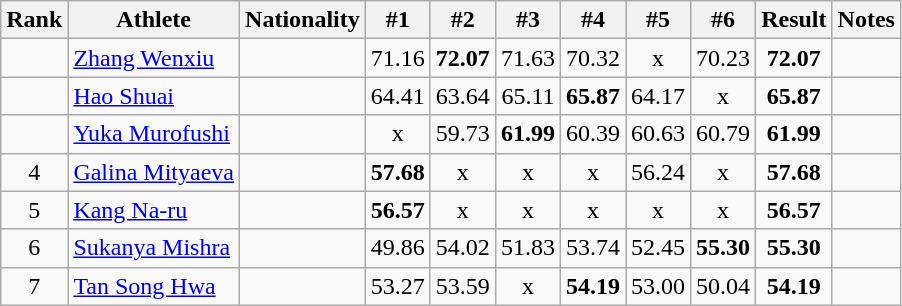<table class="wikitable sortable" style="text-align:center">
<tr>
<th>Rank</th>
<th>Athlete</th>
<th>Nationality</th>
<th>#1</th>
<th>#2</th>
<th>#3</th>
<th>#4</th>
<th>#5</th>
<th>#6</th>
<th>Result</th>
<th>Notes</th>
</tr>
<tr>
<td></td>
<td align="left"><a href='#'>Zhang Wenxiu</a></td>
<td align=left></td>
<td>71.16</td>
<td><strong>72.07</strong></td>
<td>71.63</td>
<td>70.32</td>
<td>x</td>
<td>70.23</td>
<td><strong>72.07</strong></td>
<td></td>
</tr>
<tr>
<td></td>
<td align="left"><a href='#'>Hao Shuai</a></td>
<td align=left></td>
<td>64.41</td>
<td>63.64</td>
<td>65.11</td>
<td><strong>65.87</strong></td>
<td>64.17</td>
<td>x</td>
<td><strong>65.87</strong></td>
<td></td>
</tr>
<tr>
<td></td>
<td align="left"><a href='#'>Yuka Murofushi</a></td>
<td align=left></td>
<td>x</td>
<td>59.73</td>
<td><strong>61.99</strong></td>
<td>60.39</td>
<td>60.63</td>
<td>60.79</td>
<td><strong>61.99</strong></td>
<td></td>
</tr>
<tr>
<td>4</td>
<td align="left"><a href='#'>Galina Mityaeva</a></td>
<td align=left></td>
<td><strong>57.68</strong></td>
<td>x</td>
<td>x</td>
<td>x</td>
<td>56.24</td>
<td>x</td>
<td><strong>57.68</strong></td>
<td></td>
</tr>
<tr>
<td>5</td>
<td align="left"><a href='#'>Kang Na-ru</a></td>
<td align=left></td>
<td><strong>56.57</strong></td>
<td>x</td>
<td>x</td>
<td>x</td>
<td>x</td>
<td>x</td>
<td><strong>56.57</strong></td>
<td></td>
</tr>
<tr>
<td>6</td>
<td align="left"><a href='#'>Sukanya Mishra</a></td>
<td align=left></td>
<td>49.86</td>
<td>54.02</td>
<td>51.83</td>
<td>53.74</td>
<td>52.45</td>
<td><strong>55.30</strong></td>
<td><strong>55.30</strong></td>
<td></td>
</tr>
<tr>
<td>7</td>
<td align="left"><a href='#'>Tan Song Hwa</a></td>
<td align=left></td>
<td>53.27</td>
<td>53.59</td>
<td>x</td>
<td><strong>54.19</strong></td>
<td>53.00</td>
<td>50.04</td>
<td><strong>54.19</strong></td>
<td></td>
</tr>
</table>
